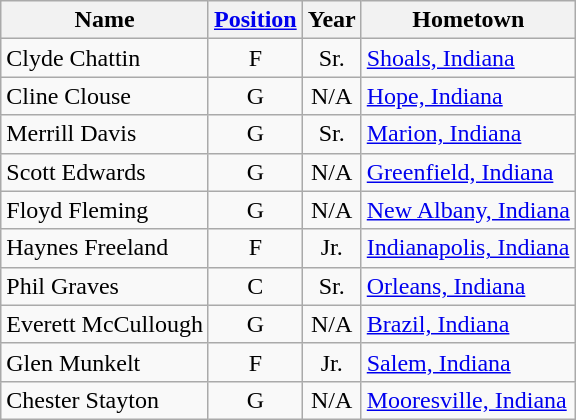<table class="wikitable" style="text-align:center">
<tr>
<th>Name</th>
<th><a href='#'>Position</a></th>
<th>Year</th>
<th>Hometown</th>
</tr>
<tr>
<td style="text-align:left">Clyde Chattin</td>
<td>F</td>
<td>Sr.</td>
<td style="text-align:left"><a href='#'>Shoals, Indiana</a></td>
</tr>
<tr>
<td style="text-align:left">Cline Clouse</td>
<td>G</td>
<td>N/A</td>
<td style="text-align:left"><a href='#'>Hope, Indiana</a></td>
</tr>
<tr>
<td style="text-align:left">Merrill Davis</td>
<td>G</td>
<td>Sr.</td>
<td style="text-align:left"><a href='#'>Marion, Indiana</a></td>
</tr>
<tr>
<td style="text-align:left">Scott Edwards</td>
<td>G</td>
<td>N/A</td>
<td style="text-align:left"><a href='#'>Greenfield, Indiana</a></td>
</tr>
<tr>
<td style="text-align:left">Floyd Fleming</td>
<td>G</td>
<td>N/A</td>
<td style="text-align:left"><a href='#'>New Albany, Indiana</a></td>
</tr>
<tr>
<td style="text-align:left">Haynes Freeland</td>
<td>F</td>
<td>Jr.</td>
<td style="text-align:left"><a href='#'>Indianapolis, Indiana</a></td>
</tr>
<tr>
<td style="text-align:left">Phil Graves</td>
<td>C</td>
<td>Sr.</td>
<td style="text-align:left"><a href='#'>Orleans, Indiana</a></td>
</tr>
<tr>
<td style="text-align:left">Everett McCullough</td>
<td>G</td>
<td>N/A</td>
<td style="text-align:left"><a href='#'>Brazil, Indiana</a></td>
</tr>
<tr>
<td style="text-align:left">Glen Munkelt</td>
<td>F</td>
<td>Jr.</td>
<td style="text-align:left"><a href='#'>Salem, Indiana</a></td>
</tr>
<tr>
<td style="text-align:left">Chester Stayton</td>
<td>G</td>
<td>N/A</td>
<td style="text-align:left"><a href='#'>Mooresville, Indiana</a></td>
</tr>
</table>
